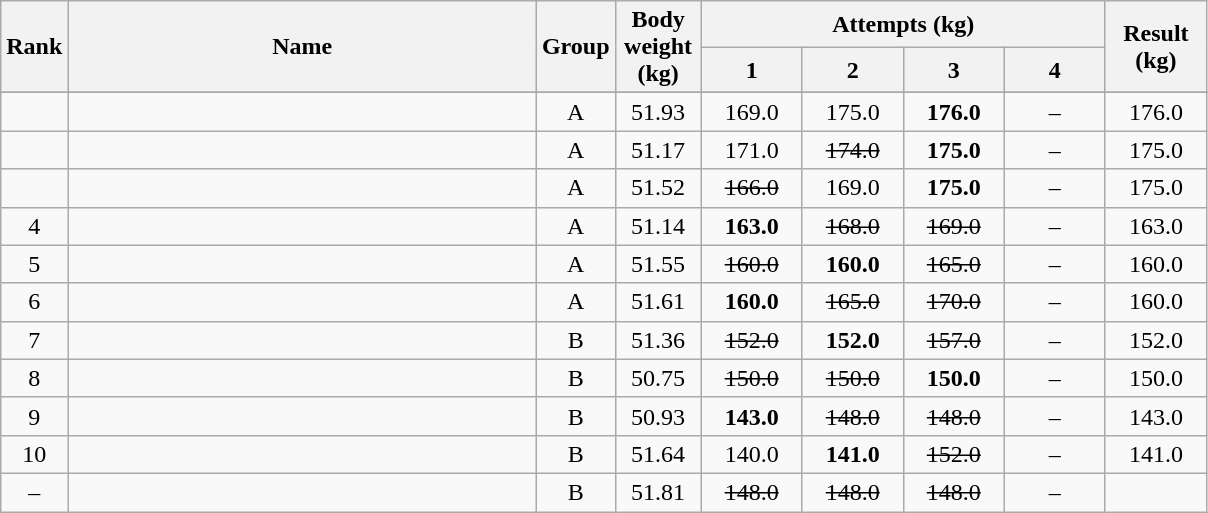<table class="wikitable" style="text-align:center;">
<tr>
<th rowspan=2>Rank</th>
<th rowspan=2 width=305>Name</th>
<th rowspan=2 width=20>Group</th>
<th rowspan=2 width=50>Body weight (kg)</th>
<th colspan=4>Attempts (kg)</th>
<th rowspan=2 width=60>Result (kg)</th>
</tr>
<tr>
<th width=60>1</th>
<th width=60>2</th>
<th width=60>3</th>
<th width=60>4</th>
</tr>
<tr>
</tr>
<tr>
<td></td>
<td align=left></td>
<td>A</td>
<td>51.93</td>
<td>169.0</td>
<td>175.0</td>
<td><strong>176.0</strong></td>
<td>–</td>
<td>176.0</td>
</tr>
<tr>
<td></td>
<td align=left></td>
<td>A</td>
<td>51.17</td>
<td>171.0</td>
<td><s>174.0</s></td>
<td><strong>175.0</strong></td>
<td>–</td>
<td>175.0</td>
</tr>
<tr>
<td></td>
<td align=left></td>
<td>A</td>
<td>51.52</td>
<td><s>166.0</s></td>
<td>169.0</td>
<td><strong>175.0</strong></td>
<td>–</td>
<td>175.0</td>
</tr>
<tr>
<td>4</td>
<td align=left></td>
<td>A</td>
<td>51.14</td>
<td><strong>163.0</strong></td>
<td><s>168.0</s></td>
<td><s>169.0</s></td>
<td>–</td>
<td>163.0</td>
</tr>
<tr>
<td>5</td>
<td align=left></td>
<td>A</td>
<td>51.55</td>
<td><s>160.0</s></td>
<td><strong>160.0</strong></td>
<td><s>165.0</s></td>
<td>–</td>
<td>160.0</td>
</tr>
<tr>
<td>6</td>
<td align=left></td>
<td>A</td>
<td>51.61</td>
<td><strong>160.0</strong></td>
<td><s>165.0</s></td>
<td><s>170.0</s></td>
<td>–</td>
<td>160.0</td>
</tr>
<tr>
<td>7</td>
<td align=left></td>
<td>B</td>
<td>51.36</td>
<td><s>152.0</s></td>
<td><strong>152.0</strong></td>
<td><s>157.0</s></td>
<td>–</td>
<td>152.0</td>
</tr>
<tr>
<td>8</td>
<td align=left></td>
<td>B</td>
<td>50.75</td>
<td><s>150.0</s></td>
<td><s>150.0</s></td>
<td><strong>150.0</strong></td>
<td>–</td>
<td>150.0</td>
</tr>
<tr>
<td>9</td>
<td align=left></td>
<td>B</td>
<td>50.93</td>
<td><strong>143.0</strong></td>
<td><s>148.0</s></td>
<td><s>148.0</s></td>
<td>–</td>
<td>143.0</td>
</tr>
<tr>
<td>10</td>
<td align=left></td>
<td>B</td>
<td>51.64</td>
<td>140.0</td>
<td><strong>141.0</strong></td>
<td><s>152.0</s></td>
<td>–</td>
<td>141.0</td>
</tr>
<tr>
<td>–</td>
<td align=left></td>
<td>B</td>
<td>51.81</td>
<td><s>148.0</s></td>
<td><s>148.0</s></td>
<td><s>148.0</s></td>
<td>–</td>
<td></td>
</tr>
</table>
